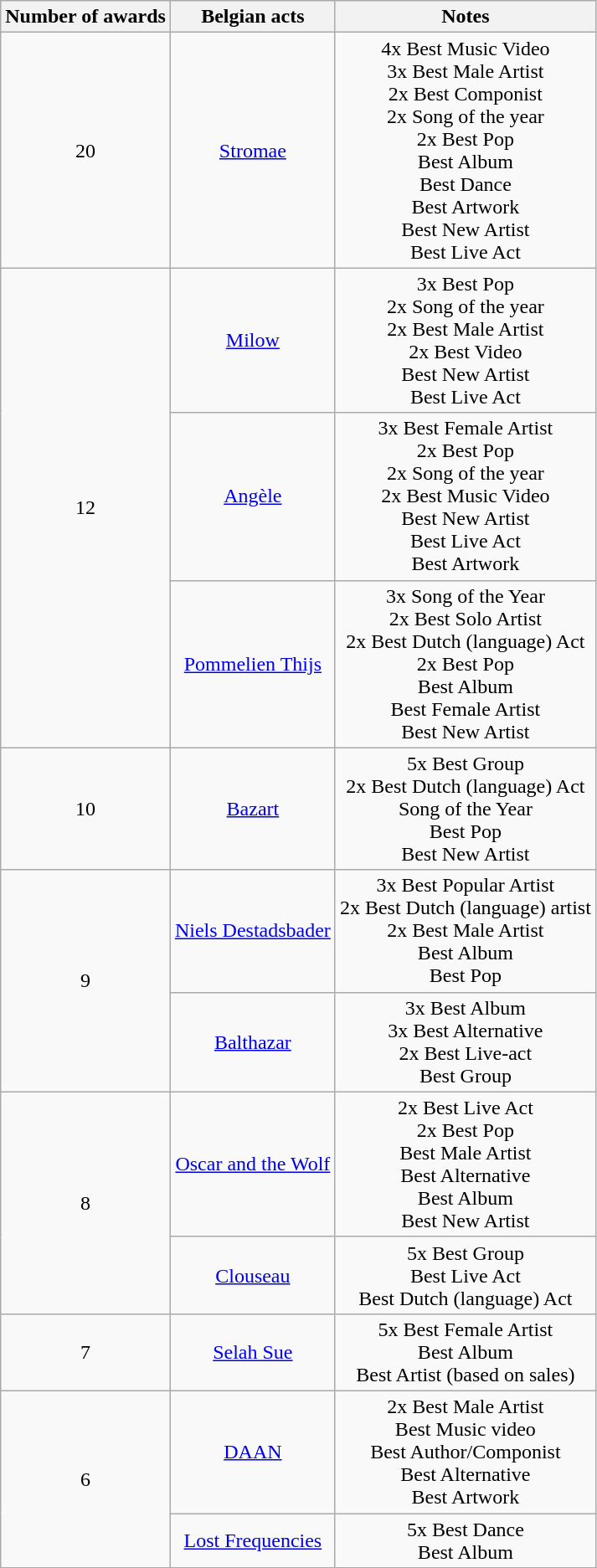<table class="wikitable">
<tr>
<th>Number of awards</th>
<th>Belgian acts</th>
<th>Notes</th>
</tr>
<tr>
<td style="text-align:center;">20</td>
<td style="text-align:center;"><a href='#'>Stromae</a></td>
<td style="text-align:center;">4x Best Music Video <br> 3x Best Male Artist  <br>  2x Best Componist <br>  2x Song of the year  <br> 2x Best Pop <br> Best Album <br> Best Dance <br> Best Artwork  <br> Best New Artist <br> Best Live Act</td>
</tr>
<tr>
<td style="text-align:center;" rowspan="3">12</td>
<td style="text-align:center;"><a href='#'>Milow</a></td>
<td style="text-align:center;">3x Best Pop <br> 2x Song of the year <br> 2x Best Male Artist <br> 2x Best Video <br> Best New Artist <br> Best Live Act</td>
</tr>
<tr>
<td style="text-align:center;"><a href='#'>Angèle</a></td>
<td style="text-align:center;">3x Best Female Artist <br> 2x Best Pop <br> 2x Song of the year <br> 2x Best Music Video <br> Best New Artist <br> Best Live Act <br> Best Artwork</td>
</tr>
<tr>
<td style="text-align:center;"><a href='#'>Pommelien Thijs</a></td>
<td style="text-align:center;">3x Song of the Year  <br> 2x Best Solo Artist <br>  2x Best Dutch (language) Act <br> 2x Best Pop <br> Best Album <br> Best Female Artist <br> Best New Artist <br></td>
</tr>
<tr>
<td style="text-align:center;">10</td>
<td style="text-align:center;"><a href='#'>Bazart</a></td>
<td style="text-align:center;">5x Best Group <br> 2x Best Dutch (language) Act <br> Song of the Year <br> Best Pop <br> Best New Artist</td>
</tr>
<tr>
<td style="text-align:center;" rowspan="2">9</td>
<td style="text-align:center;"><a href='#'>Niels Destadsbader</a></td>
<td style="text-align:center;">3x Best Popular Artist <br> 2x Best Dutch (language) artist <br>  2x Best Male Artist <br> Best Album <br> Best Pop</td>
</tr>
<tr>
<td style="text-align:center;"><a href='#'>Balthazar</a></td>
<td style="text-align:center;">3x Best Album <br> 3x Best Alternative <br> 2x Best Live-act <br> Best Group</td>
</tr>
<tr>
<td style="text-align:center;" rowspan="2">8</td>
<td style="text-align:center;"><a href='#'>Oscar and the Wolf</a></td>
<td style="text-align:center;">2x Best Live Act <br> 2x Best Pop <br> Best Male Artist <br> Best Alternative <br> Best Album <br> Best New Artist</td>
</tr>
<tr>
<td style="text-align:center;"><a href='#'>Clouseau</a></td>
<td style="text-align:center;">5x Best Group <br> Best Live Act <br> Best Dutch (language) Act</td>
</tr>
<tr>
<td style="text-align:center;" rowspan="1">7</td>
<td style="text-align:center;"><a href='#'>Selah Sue</a></td>
<td style="text-align:center;">5x Best Female Artist <br> Best Album <br> Best Artist (based on sales)</td>
</tr>
<tr>
<td style="text-align:center;" rowspan="2">6</td>
<td style="text-align:center;"><a href='#'>DAAN</a></td>
<td style="text-align:center;">2x Best Male Artist <br> Best Music video <br> Best Author/Componist <br> Best Alternative <br> Best Artwork</td>
</tr>
<tr>
<td style="text-align:center;"><a href='#'>Lost Frequencies</a></td>
<td style="text-align:center;">5x Best Dance <br> Best Album</td>
</tr>
</table>
